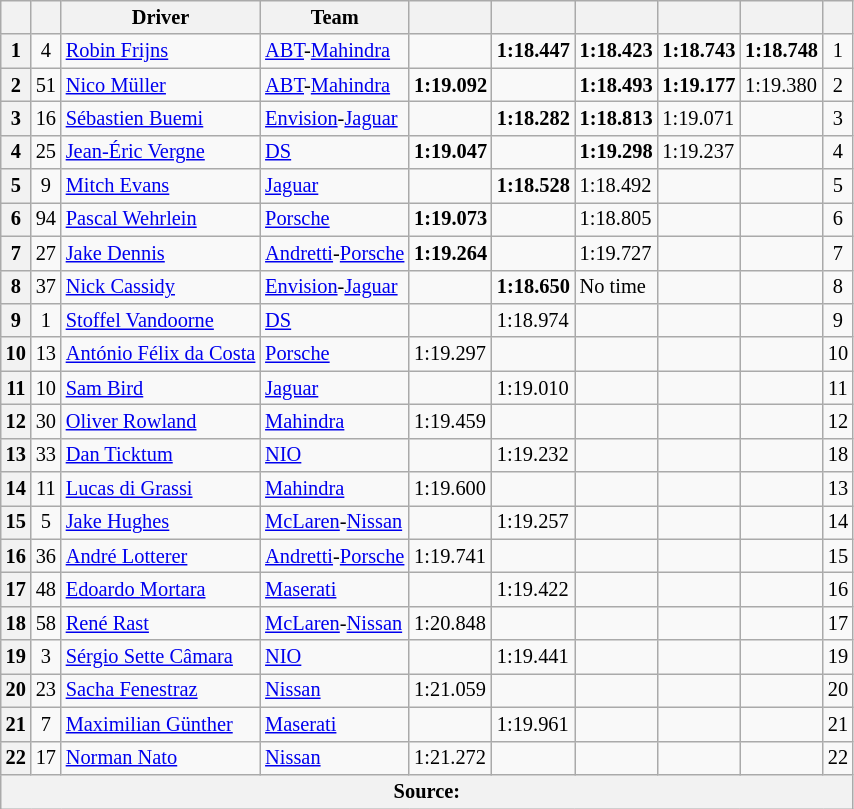<table class="wikitable sortable" style="font-size: 85%">
<tr>
<th scope="col"></th>
<th scope="col"></th>
<th scope="col">Driver</th>
<th scope="col">Team</th>
<th scope="col"></th>
<th scope="col"></th>
<th scope="col"></th>
<th scope="col"></th>
<th scope="col"></th>
<th scope="col"></th>
</tr>
<tr>
<th scope="row">1</th>
<td align="center">4</td>
<td data-sort-value="FRI"> <a href='#'>Robin Frijns</a></td>
<td><a href='#'>ABT</a>-<a href='#'>Mahindra</a></td>
<td></td>
<td><strong>1:18.447</strong></td>
<td><strong>1:18.423</strong></td>
<td><strong>1:18.743</strong></td>
<td><strong>1:18.748</strong></td>
<td align="center">1</td>
</tr>
<tr>
<th scope="row">2</th>
<td align="center">51</td>
<td data-sort-value="MUE"> <a href='#'>Nico Müller</a></td>
<td><a href='#'>ABT</a>-<a href='#'>Mahindra</a></td>
<td><strong>1:19.092</strong></td>
<td></td>
<td><strong>1:18.493</strong></td>
<td><strong>1:19.177</strong></td>
<td>1:19.380</td>
<td align="center">2</td>
</tr>
<tr>
<th scope="row">3</th>
<td align="center">16</td>
<td data-sort-value="BUE"> <a href='#'>Sébastien Buemi</a></td>
<td><a href='#'>Envision</a>-<a href='#'>Jaguar</a></td>
<td></td>
<td><strong>1:18.282</strong></td>
<td><strong>1:18.813</strong></td>
<td>1:19.071</td>
<td></td>
<td align="center">3</td>
</tr>
<tr>
<th scope="row">4</th>
<td align="center">25</td>
<td data-sort-value="JEV"> <a href='#'>Jean-Éric Vergne</a></td>
<td><a href='#'>DS</a></td>
<td><strong>1:19.047</strong></td>
<td></td>
<td><strong>1:19.298</strong></td>
<td>1:19.237</td>
<td></td>
<td align="center">4</td>
</tr>
<tr>
<th scope="row">5</th>
<td align="center">9</td>
<td data-sort-value="EVA"> <a href='#'>Mitch Evans</a></td>
<td><a href='#'>Jaguar</a></td>
<td></td>
<td><strong>1:18.528</strong></td>
<td>1:18.492</td>
<td></td>
<td></td>
<td align="center">5</td>
</tr>
<tr>
<th scope="row">6</th>
<td align="center">94</td>
<td data-sort-value="WEH"> <a href='#'>Pascal Wehrlein</a></td>
<td><a href='#'>Porsche</a></td>
<td><strong>1:19.073</strong></td>
<td></td>
<td>1:18.805</td>
<td></td>
<td></td>
<td align="center">6</td>
</tr>
<tr>
<th scope="row">7</th>
<td align="center">27</td>
<td data-sort-value="DEN"> <a href='#'>Jake Dennis</a></td>
<td><a href='#'>Andretti</a>-<a href='#'>Porsche</a></td>
<td><strong>1:19.264</strong></td>
<td></td>
<td>1:19.727</td>
<td></td>
<td></td>
<td align="center">7</td>
</tr>
<tr>
<th scope="row">8</th>
<td align="center">37</td>
<td data-sort-value="CAS"> <a href='#'>Nick Cassidy</a></td>
<td><a href='#'>Envision</a>-<a href='#'>Jaguar</a></td>
<td></td>
<td><strong>1:18.650</strong></td>
<td>No time</td>
<td></td>
<td></td>
<td align="center">8</td>
</tr>
<tr>
<th scope="row">9</th>
<td align="center">1</td>
<td data-sort-value="VAN"> <a href='#'>Stoffel Vandoorne</a></td>
<td><a href='#'>DS</a></td>
<td></td>
<td>1:18.974</td>
<td></td>
<td></td>
<td></td>
<td align="center">9</td>
</tr>
<tr>
<th scope="row">10</th>
<td align="center">13</td>
<td data-sort-value="DAC"> <a href='#'>António Félix da Costa</a></td>
<td><a href='#'>Porsche</a></td>
<td>1:19.297</td>
<td></td>
<td></td>
<td></td>
<td></td>
<td align="center">10</td>
</tr>
<tr>
<th scope="row">11</th>
<td align="center">10</td>
<td data-sort-value="BIR"> <a href='#'>Sam Bird</a></td>
<td><a href='#'>Jaguar</a></td>
<td></td>
<td>1:19.010</td>
<td></td>
<td></td>
<td></td>
<td align="center">11</td>
</tr>
<tr>
<th scope="row">12</th>
<td align="center">30</td>
<td data-sort-value="ROW"> <a href='#'>Oliver Rowland</a></td>
<td><a href='#'>Mahindra</a></td>
<td>1:19.459</td>
<td></td>
<td></td>
<td></td>
<td></td>
<td align="center">12</td>
</tr>
<tr>
<th scope="row">13</th>
<td align="center">33</td>
<td data-sort-value="TIC"> <a href='#'>Dan Ticktum</a></td>
<td><a href='#'>NIO</a></td>
<td></td>
<td>1:19.232</td>
<td></td>
<td></td>
<td></td>
<td align="center">18</td>
</tr>
<tr>
<th scope="row">14</th>
<td align="center">11</td>
<td data-sort-value="DIG"> <a href='#'>Lucas di Grassi</a></td>
<td><a href='#'>Mahindra</a></td>
<td>1:19.600</td>
<td></td>
<td></td>
<td></td>
<td></td>
<td align="center">13</td>
</tr>
<tr>
<th scope="row">15</th>
<td align="center">5</td>
<td data-sort-value="HUG"> <a href='#'>Jake Hughes</a></td>
<td><a href='#'>McLaren</a>-<a href='#'>Nissan</a></td>
<td></td>
<td>1:19.257</td>
<td></td>
<td></td>
<td></td>
<td align="center">14</td>
</tr>
<tr>
<th scope="row">16</th>
<td align="center">36</td>
<td data-sort-value="LOT"> <a href='#'>André Lotterer</a></td>
<td><a href='#'>Andretti</a>-<a href='#'>Porsche</a></td>
<td>1:19.741</td>
<td></td>
<td></td>
<td></td>
<td></td>
<td align="center">15</td>
</tr>
<tr>
<th scope="row">17</th>
<td align="center">48</td>
<td data-sort-value="MOR"> <a href='#'>Edoardo Mortara</a></td>
<td><a href='#'>Maserati</a></td>
<td></td>
<td>1:19.422</td>
<td></td>
<td></td>
<td></td>
<td align="center">16</td>
</tr>
<tr>
<th scope="row">18</th>
<td align="center">58</td>
<td data-sort-value="RAS"> <a href='#'>René Rast</a></td>
<td><a href='#'>McLaren</a>-<a href='#'>Nissan</a></td>
<td>1:20.848</td>
<td></td>
<td></td>
<td></td>
<td></td>
<td align="center">17</td>
</tr>
<tr>
<th scope="row">19</th>
<td align="center">3</td>
<td data-sort-value="SET"> <a href='#'>Sérgio Sette Câmara</a></td>
<td><a href='#'>NIO</a></td>
<td></td>
<td>1:19.441</td>
<td></td>
<td></td>
<td></td>
<td align="center">19</td>
</tr>
<tr>
<th scope="row">20</th>
<td align="center">23</td>
<td data-sort-value="FEN"> <a href='#'>Sacha Fenestraz</a></td>
<td><a href='#'>Nissan</a></td>
<td>1:21.059</td>
<td></td>
<td></td>
<td></td>
<td></td>
<td align="center">20</td>
</tr>
<tr>
<th scope="row">21</th>
<td align="center">7</td>
<td data-sort-value="GUN"> <a href='#'>Maximilian Günther</a></td>
<td><a href='#'>Maserati</a></td>
<td></td>
<td>1:19.961</td>
<td></td>
<td></td>
<td></td>
<td align="center">21</td>
</tr>
<tr>
<th scope="row">22</th>
<td align="center">17</td>
<td data-sort-value="NAT"> <a href='#'>Norman Nato</a></td>
<td><a href='#'>Nissan</a></td>
<td>1:21.272</td>
<td></td>
<td></td>
<td></td>
<td></td>
<td align="center">22</td>
</tr>
<tr>
<th colspan="10">Source:</th>
</tr>
</table>
